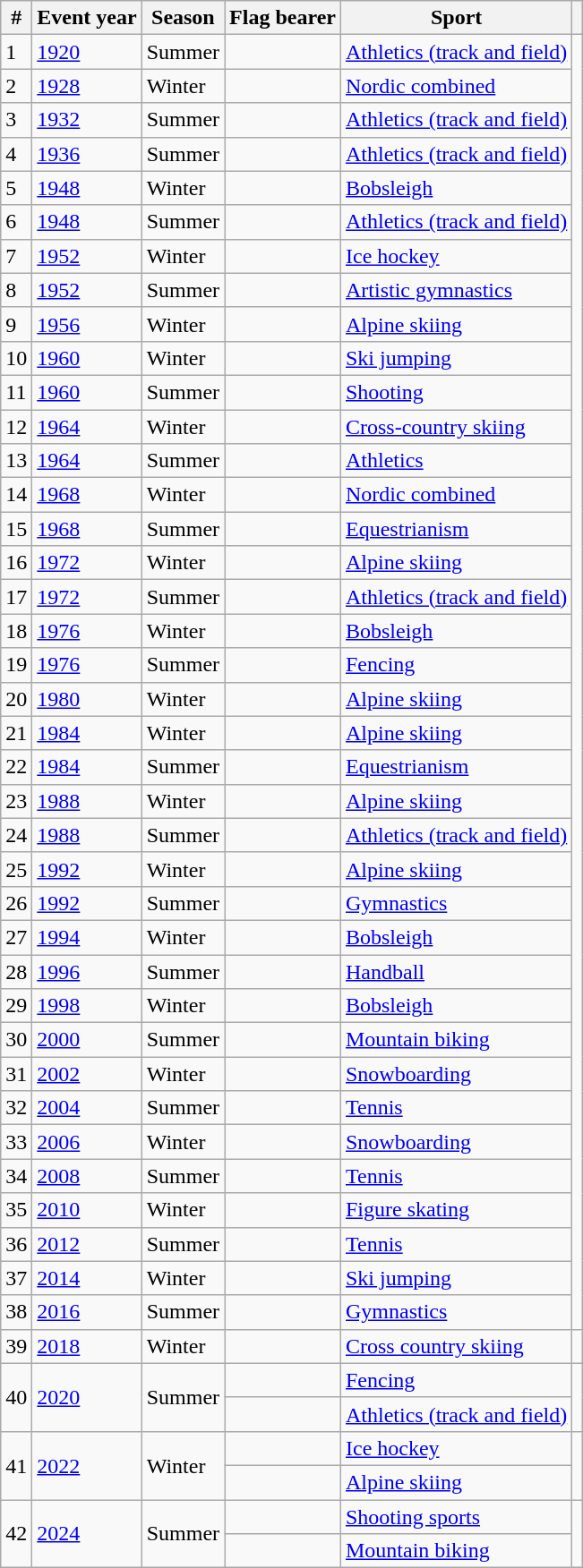<table class="wikitable sortable">
<tr>
<th>#</th>
<th>Event year</th>
<th>Season</th>
<th>Flag bearer</th>
<th>Sport</th>
<th></th>
</tr>
<tr>
<td>1</td>
<td><a href='#'>1920</a></td>
<td>Summer</td>
<td></td>
<td><a href='#'>Athletics (track and field)</a></td>
<td rowspan=38></td>
</tr>
<tr>
<td>2</td>
<td><a href='#'>1928</a></td>
<td>Winter</td>
<td></td>
<td><a href='#'>Nordic combined</a></td>
</tr>
<tr>
<td>3</td>
<td><a href='#'>1932</a></td>
<td>Summer</td>
<td></td>
<td><a href='#'>Athletics (track and field)</a></td>
</tr>
<tr>
<td>4</td>
<td><a href='#'>1936</a></td>
<td>Summer</td>
<td></td>
<td><a href='#'>Athletics (track and field)</a></td>
</tr>
<tr>
<td>5</td>
<td><a href='#'>1948</a></td>
<td>Winter</td>
<td></td>
<td><a href='#'>Bobsleigh</a></td>
</tr>
<tr>
<td>6</td>
<td><a href='#'>1948</a></td>
<td>Summer</td>
<td></td>
<td><a href='#'>Athletics (track and field)</a></td>
</tr>
<tr>
<td>7</td>
<td><a href='#'>1952</a></td>
<td>Winter</td>
<td></td>
<td><a href='#'>Ice hockey</a></td>
</tr>
<tr>
<td>8</td>
<td><a href='#'>1952</a></td>
<td>Summer</td>
<td></td>
<td><a href='#'>Artistic gymnastics</a></td>
</tr>
<tr>
<td>9</td>
<td><a href='#'>1956</a></td>
<td>Winter</td>
<td></td>
<td><a href='#'>Alpine skiing</a></td>
</tr>
<tr>
<td>10</td>
<td><a href='#'>1960</a></td>
<td>Winter</td>
<td></td>
<td><a href='#'>Ski jumping</a></td>
</tr>
<tr>
<td>11</td>
<td><a href='#'>1960</a></td>
<td>Summer</td>
<td></td>
<td><a href='#'>Shooting</a></td>
</tr>
<tr>
<td>12</td>
<td><a href='#'>1964</a></td>
<td>Winter</td>
<td></td>
<td><a href='#'>Cross-country skiing</a></td>
</tr>
<tr>
<td>13</td>
<td><a href='#'>1964</a></td>
<td>Summer</td>
<td></td>
<td><a href='#'>Athletics</a></td>
</tr>
<tr>
<td>14</td>
<td><a href='#'>1968</a></td>
<td>Winter</td>
<td></td>
<td><a href='#'>Nordic combined</a></td>
</tr>
<tr>
<td>15</td>
<td><a href='#'>1968</a></td>
<td>Summer</td>
<td></td>
<td><a href='#'>Equestrianism</a></td>
</tr>
<tr>
<td>16</td>
<td><a href='#'>1972</a></td>
<td>Winter</td>
<td></td>
<td><a href='#'>Alpine skiing</a></td>
</tr>
<tr>
<td>17</td>
<td><a href='#'>1972</a></td>
<td>Summer</td>
<td></td>
<td><a href='#'>Athletics (track and field)</a></td>
</tr>
<tr>
<td>18</td>
<td><a href='#'>1976</a></td>
<td>Winter</td>
<td></td>
<td><a href='#'>Bobsleigh</a></td>
</tr>
<tr>
<td>19</td>
<td><a href='#'>1976</a></td>
<td>Summer</td>
<td></td>
<td><a href='#'>Fencing</a></td>
</tr>
<tr>
<td>20</td>
<td><a href='#'>1980</a></td>
<td>Winter</td>
<td></td>
<td><a href='#'>Alpine skiing</a></td>
</tr>
<tr>
<td>21</td>
<td><a href='#'>1984</a></td>
<td>Winter</td>
<td></td>
<td><a href='#'>Alpine skiing</a></td>
</tr>
<tr>
<td>22</td>
<td><a href='#'>1984</a></td>
<td>Summer</td>
<td></td>
<td><a href='#'>Equestrianism</a></td>
</tr>
<tr>
<td>23</td>
<td><a href='#'>1988</a></td>
<td>Winter</td>
<td></td>
<td><a href='#'>Alpine skiing</a></td>
</tr>
<tr>
<td>24</td>
<td><a href='#'>1988</a></td>
<td>Summer</td>
<td></td>
<td><a href='#'>Athletics (track and field)</a></td>
</tr>
<tr>
<td>25</td>
<td><a href='#'>1992</a></td>
<td>Winter</td>
<td></td>
<td><a href='#'>Alpine skiing</a></td>
</tr>
<tr>
<td>26</td>
<td><a href='#'>1992</a></td>
<td>Summer</td>
<td></td>
<td><a href='#'>Gymnastics</a></td>
</tr>
<tr>
<td>27</td>
<td><a href='#'>1994</a></td>
<td>Winter</td>
<td></td>
<td><a href='#'>Bobsleigh</a></td>
</tr>
<tr>
<td>28</td>
<td><a href='#'>1996</a></td>
<td>Summer</td>
<td></td>
<td><a href='#'>Handball</a></td>
</tr>
<tr>
<td>29</td>
<td><a href='#'>1998</a></td>
<td>Winter</td>
<td></td>
<td><a href='#'>Bobsleigh</a></td>
</tr>
<tr>
<td>30</td>
<td><a href='#'>2000</a></td>
<td>Summer</td>
<td></td>
<td><a href='#'>Mountain biking</a></td>
</tr>
<tr>
<td>31</td>
<td><a href='#'>2002</a></td>
<td>Winter</td>
<td></td>
<td><a href='#'>Snowboarding</a></td>
</tr>
<tr>
<td>32</td>
<td><a href='#'>2004</a></td>
<td>Summer</td>
<td></td>
<td><a href='#'>Tennis</a></td>
</tr>
<tr>
<td>33</td>
<td><a href='#'>2006</a></td>
<td>Winter</td>
<td></td>
<td><a href='#'>Snowboarding</a></td>
</tr>
<tr>
<td>34</td>
<td><a href='#'>2008</a></td>
<td>Summer</td>
<td></td>
<td><a href='#'>Tennis</a></td>
</tr>
<tr>
<td>35</td>
<td><a href='#'>2010</a></td>
<td>Winter</td>
<td></td>
<td><a href='#'>Figure skating</a></td>
</tr>
<tr>
<td>36</td>
<td><a href='#'>2012</a></td>
<td>Summer</td>
<td></td>
<td><a href='#'>Tennis</a></td>
</tr>
<tr>
<td>37</td>
<td><a href='#'>2014</a></td>
<td>Winter</td>
<td></td>
<td><a href='#'>Ski jumping</a></td>
</tr>
<tr>
<td>38</td>
<td><a href='#'>2016</a></td>
<td>Summer</td>
<td></td>
<td><a href='#'>Gymnastics</a></td>
</tr>
<tr>
<td>39</td>
<td><a href='#'>2018</a></td>
<td>Winter</td>
<td></td>
<td><a href='#'>Cross country skiing</a></td>
<td></td>
</tr>
<tr>
<td rowspan=2>40</td>
<td rowspan=2><a href='#'>2020</a></td>
<td rowspan=2>Summer</td>
<td></td>
<td><a href='#'>Fencing</a></td>
<td rowspan=2></td>
</tr>
<tr>
<td></td>
<td><a href='#'>Athletics (track and field)</a></td>
</tr>
<tr>
<td rowspan=2>41</td>
<td rowspan=2><a href='#'>2022</a></td>
<td rowspan=2>Winter</td>
<td></td>
<td><a href='#'>Ice hockey</a></td>
<td rowspan=2></td>
</tr>
<tr>
<td></td>
<td><a href='#'>Alpine skiing</a></td>
</tr>
<tr>
<td rowspan=2>42</td>
<td rowspan=2><a href='#'>2024</a></td>
<td rowspan=2>Summer</td>
<td></td>
<td><a href='#'>Shooting sports</a></td>
<td rowspan=2></td>
</tr>
<tr>
<td></td>
<td><a href='#'>Mountain biking</a></td>
</tr>
</table>
